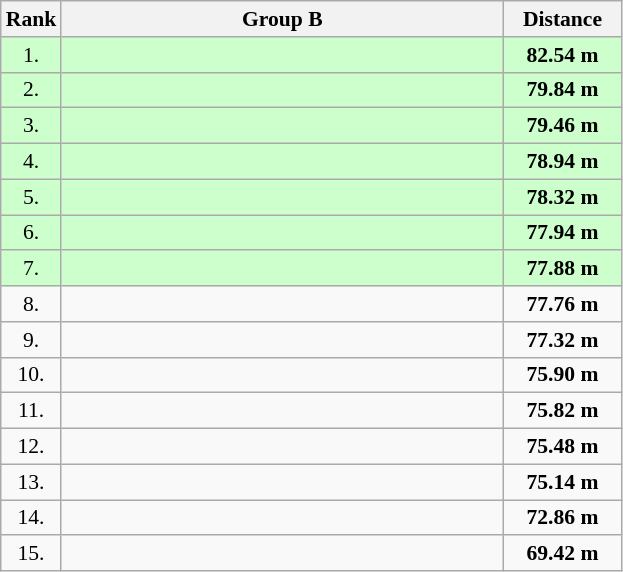<table class="wikitable" style="border-collapse: collapse; font-size: 90%;">
<tr>
<th>Rank</th>
<th style="width: 20em">Group B</th>
<th style="width: 5em">Distance</th>
</tr>
<tr style="background:#ccffcc;">
<td align="center">1.</td>
<td></td>
<td align="center"><strong>82.54 m</strong></td>
</tr>
<tr style="background:#ccffcc;">
<td align="center">2.</td>
<td></td>
<td align="center"><strong>79.84 m</strong></td>
</tr>
<tr style="background:#ccffcc;">
<td align="center">3.</td>
<td></td>
<td align="center"><strong>79.46 m</strong></td>
</tr>
<tr style="background:#ccffcc;">
<td align="center">4.</td>
<td></td>
<td align="center"><strong>78.94 m</strong></td>
</tr>
<tr style="background:#ccffcc;">
<td align="center">5.</td>
<td></td>
<td align="center"><strong>78.32 m</strong></td>
</tr>
<tr style="background:#ccffcc;">
<td align="center">6.</td>
<td></td>
<td align="center"><strong>77.94 m</strong></td>
</tr>
<tr style="background:#ccffcc;">
<td align="center">7.</td>
<td></td>
<td align="center"><strong>77.88 m</strong></td>
</tr>
<tr>
<td align="center">8.</td>
<td></td>
<td align="center"><strong>77.76 m</strong></td>
</tr>
<tr>
<td align="center">9.</td>
<td></td>
<td align="center"><strong>77.32 m</strong></td>
</tr>
<tr>
<td align="center">10.</td>
<td></td>
<td align="center"><strong>75.90 m</strong></td>
</tr>
<tr>
<td align="center">11.</td>
<td></td>
<td align="center"><strong>75.82 m</strong></td>
</tr>
<tr>
<td align="center">12.</td>
<td></td>
<td align="center"><strong>75.48 m</strong></td>
</tr>
<tr>
<td align="center">13.</td>
<td></td>
<td align="center"><strong>75.14 m</strong></td>
</tr>
<tr>
<td align="center">14.</td>
<td></td>
<td align="center"><strong>72.86 m</strong></td>
</tr>
<tr>
<td align="center">15.</td>
<td></td>
<td align="center"><strong>69.42 m</strong></td>
</tr>
</table>
